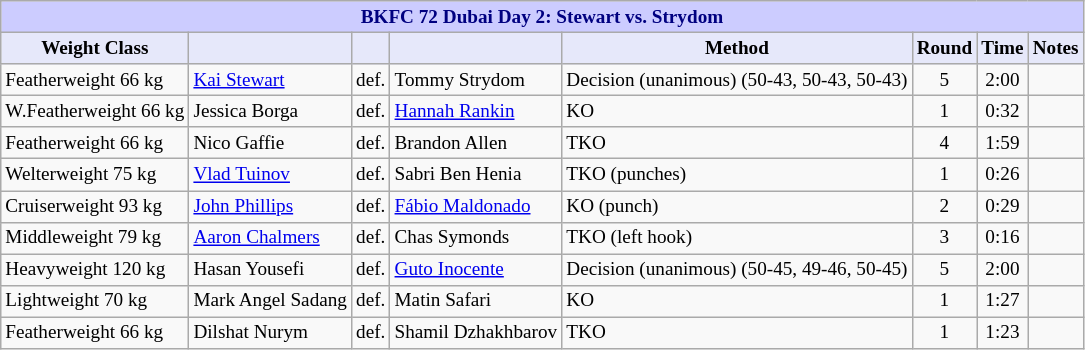<table class="wikitable" style="font-size: 80%;">
<tr>
<th colspan="8" style="background-color: #ccf; color: #000080; text-align: center;"><strong>BKFC 72 Dubai Day 2: Stewart vs. Strydom</strong></th>
</tr>
<tr>
<th colspan="1" style="background-color: #E6E8FA; color: #000000; text-align: center;">Weight Class</th>
<th colspan="1" style="background-color: #E6E8FA; color: #000000; text-align: center;"></th>
<th colspan="1" style="background-color: #E6E8FA; color: #000000; text-align: center;"></th>
<th colspan="1" style="background-color: #E6E8FA; color: #000000; text-align: center;"></th>
<th colspan="1" style="background-color: #E6E8FA; color: #000000; text-align: center;">Method</th>
<th colspan="1" style="background-color: #E6E8FA; color: #000000; text-align: center;">Round</th>
<th colspan="1" style="background-color: #E6E8FA; color: #000000; text-align: center;">Time</th>
<th colspan="1" style="background-color: #E6E8FA; color: #000000; text-align: center;">Notes</th>
</tr>
<tr>
<td>Featherweight 66 kg</td>
<td> <a href='#'>Kai Stewart</a></td>
<td align=center>def.</td>
<td> Tommy Strydom</td>
<td>Decision (unanimous) (50-43, 50-43, 50-43)</td>
<td align=center>5</td>
<td align=center>2:00</td>
<td></td>
</tr>
<tr>
<td>W.Featherweight 66 kg</td>
<td> Jessica Borga</td>
<td align=center>def.</td>
<td> <a href='#'>Hannah Rankin</a></td>
<td>KO</td>
<td align=center>1</td>
<td align=center>0:32</td>
<td></td>
</tr>
<tr>
<td>Featherweight 66 kg</td>
<td> Nico Gaffie</td>
<td align=center>def.</td>
<td> Brandon Allen</td>
<td>TKO</td>
<td align=center>4</td>
<td align=center>1:59</td>
<td></td>
</tr>
<tr>
<td>Welterweight 75 kg</td>
<td> <a href='#'>Vlad Tuinov</a></td>
<td align=center>def.</td>
<td> Sabri Ben Henia</td>
<td>TKO (punches)</td>
<td align=center>1</td>
<td align=center>0:26</td>
<td></td>
</tr>
<tr>
<td>Cruiserweight 93 kg</td>
<td> <a href='#'>John Phillips</a></td>
<td align="center">def.</td>
<td> <a href='#'>Fábio Maldonado</a></td>
<td>KO (punch)</td>
<td align="center">2</td>
<td align="center">0:29</td>
<td></td>
</tr>
<tr>
<td>Middleweight 79 kg</td>
<td> <a href='#'>Aaron Chalmers</a></td>
<td align="center">def.</td>
<td> Chas Symonds</td>
<td>TKO (left hook)</td>
<td align="center">3</td>
<td align="center">0:16</td>
<td></td>
</tr>
<tr>
<td>Heavyweight 120 kg</td>
<td> Hasan Yousefi</td>
<td align="center">def.</td>
<td> <a href='#'>Guto Inocente</a></td>
<td>Decision (unanimous) (50-45, 49-46, 50-45)</td>
<td align="center">5</td>
<td align="center">2:00</td>
<td></td>
</tr>
<tr>
<td>Lightweight 70 kg</td>
<td> Mark Angel Sadang</td>
<td align=center>def.</td>
<td> Matin Safari</td>
<td>KO</td>
<td align=center>1</td>
<td align=center>1:27</td>
<td></td>
</tr>
<tr>
<td>Featherweight 66 kg</td>
<td> Dilshat Nurym</td>
<td align=center>def.</td>
<td> Shamil Dzhakhbarov</td>
<td>TKO</td>
<td align=center>1</td>
<td align=center>1:23</td>
<td></td>
</tr>
</table>
